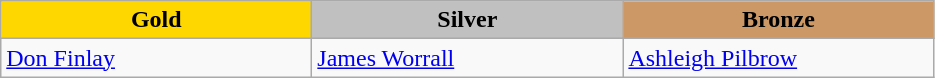<table class="wikitable" style="text-align:left">
<tr align="center">
<td width=200 bgcolor=gold><strong>Gold</strong></td>
<td width=200 bgcolor=silver><strong>Silver</strong></td>
<td width=200 bgcolor=CC9966><strong>Bronze</strong></td>
</tr>
<tr>
<td><a href='#'>Don Finlay</a><br><em></em></td>
<td><a href='#'>James Worrall</a><br><em></em></td>
<td><a href='#'>Ashleigh Pilbrow</a><br><em></em></td>
</tr>
</table>
